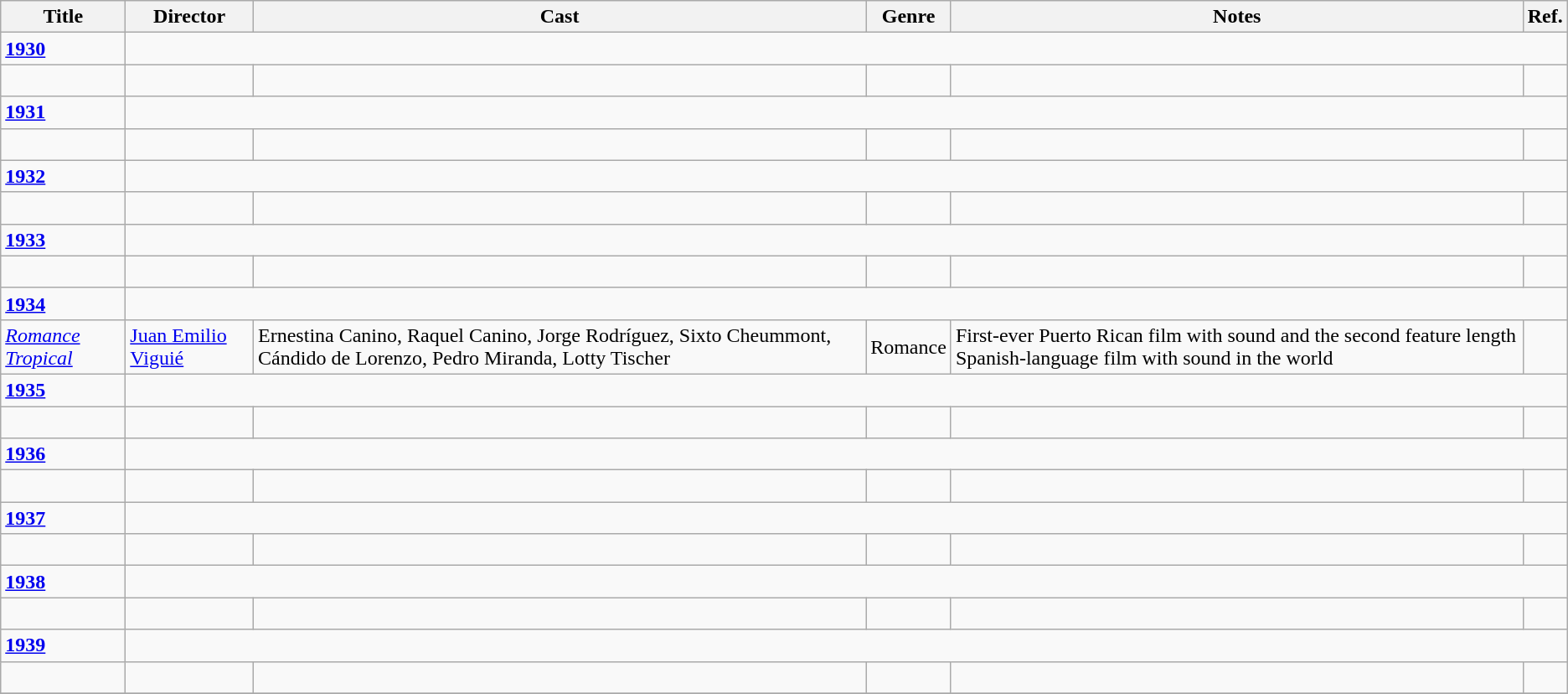<table class="wikitable">
<tr>
<th>Title</th>
<th>Director</th>
<th>Cast</th>
<th>Genre</th>
<th>Notes</th>
<th>Ref.</th>
</tr>
<tr>
<td><strong> <a href='#'>1930</a> </strong></td>
</tr>
<tr>
<td><em> </em></td>
<td></td>
<td></td>
<td></td>
<td></td>
<td></td>
</tr>
<tr>
<td><strong> <a href='#'>1931</a> </strong></td>
</tr>
<tr>
<td><em> </em></td>
<td></td>
<td></td>
<td></td>
<td></td>
<td></td>
</tr>
<tr>
<td><strong> <a href='#'>1932</a> </strong></td>
</tr>
<tr>
<td><em> </em></td>
<td></td>
<td></td>
<td></td>
<td></td>
<td></td>
</tr>
<tr>
<td><strong> <a href='#'>1933</a> </strong></td>
</tr>
<tr>
<td><em> </em></td>
<td></td>
<td></td>
<td></td>
<td></td>
<td></td>
</tr>
<tr>
<td><strong> <a href='#'>1934</a> </strong></td>
</tr>
<tr>
<td><em><a href='#'>Romance Tropical</a></em></td>
<td><a href='#'>Juan Emilio Viguié</a></td>
<td>Ernestina Canino, Raquel Canino, Jorge Rodríguez, Sixto Cheummont, Cándido de Lorenzo, Pedro Miranda, Lotty Tischer</td>
<td>Romance</td>
<td>First-ever Puerto Rican film with sound and the second feature length Spanish-language film with sound in the world</td>
<td></td>
</tr>
<tr>
<td><strong> <a href='#'>1935</a> </strong></td>
</tr>
<tr>
<td><em> </em></td>
<td></td>
<td></td>
<td></td>
<td></td>
<td></td>
</tr>
<tr>
<td><strong> <a href='#'>1936</a> </strong></td>
</tr>
<tr>
<td><em> </em></td>
<td></td>
<td></td>
<td></td>
<td></td>
<td></td>
</tr>
<tr>
<td><strong> <a href='#'>1937</a> </strong></td>
</tr>
<tr>
<td><em> </em></td>
<td></td>
<td></td>
<td></td>
<td></td>
<td></td>
</tr>
<tr>
<td><strong> <a href='#'>1938</a> </strong></td>
</tr>
<tr>
<td><em> </em></td>
<td></td>
<td></td>
<td></td>
<td></td>
<td></td>
</tr>
<tr>
<td><strong> <a href='#'>1939</a> </strong></td>
</tr>
<tr>
<td><em> </em></td>
<td></td>
<td></td>
<td></td>
<td></td>
<td></td>
</tr>
<tr>
</tr>
</table>
